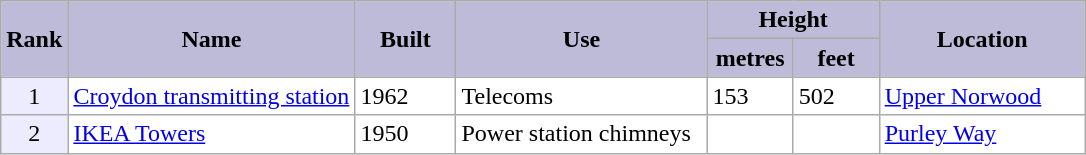<table class="wikitable" border="0" style="border: 1px solid #999; background-color:white">
<tr bgcolor=#BDBBD7>
<td rowspan=2><span><strong>Rank</strong></span></td>
<td rowspan=2 align="center"><span><strong>Name</strong></span></td>
<td rowspan=2 align="center" width="60"><span><strong>Built</strong></span></td>
<td rowspan=2 align="center" width="160"><span><strong>Use</strong></span></td>
<td colspan=2 align="center"><span><strong>Height</strong></span></td>
<td style="width:130px" rowspan=2 align="center"><span><strong>Location</strong></span></td>
</tr>
<tr bgcolor=#BDBBD7>
<td style="width:50px" align="center"><span><strong>metres</strong></span></td>
<td style="width:50px" align="center"><span><strong>feet</strong></span></td>
</tr>
<tr>
<td align="center" bgcolor="#EDECFF">1</td>
<td><a href='#'>Croydon transmitting station</a></td>
<td>1962</td>
<td>Telecoms</td>
<td>153</td>
<td>502</td>
<td><a href='#'>Upper Norwood</a></td>
</tr>
<tr>
<td align="center" bgcolor="#EDECFF">2</td>
<td><a href='#'>IKEA Towers</a></td>
<td>1950</td>
<td>Power station chimneys</td>
<td></td>
<td></td>
<td><a href='#'>Purley Way</a></td>
</tr>
</table>
